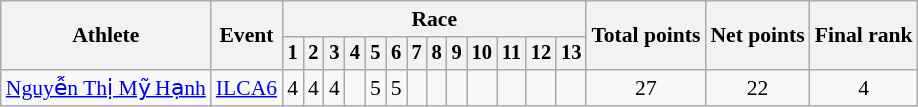<table class="wikitable" style="font-size:90%">
<tr>
<th rowspan="2">Athlete</th>
<th rowspan="2">Event</th>
<th colspan=13>Race</th>
<th rowspan="2">Total points</th>
<th rowspan="2">Net points</th>
<th rowspan="2">Final rank</th>
</tr>
<tr style="font-size:95%">
<th>1</th>
<th>2</th>
<th>3</th>
<th>4</th>
<th>5</th>
<th>6</th>
<th>7</th>
<th>8</th>
<th>9</th>
<th>10</th>
<th>11</th>
<th>12</th>
<th>13</th>
</tr>
<tr align=center>
<td align=left><a href='#'>Nguyễn Thị Mỹ Hạnh</a></td>
<td align=left><a href='#'>ILCA6</a></td>
<td>4</td>
<td>4</td>
<td>4</td>
<td></td>
<td>5</td>
<td>5</td>
<td></td>
<td></td>
<td></td>
<td></td>
<td></td>
<td></td>
<td></td>
<td>27</td>
<td>22</td>
<td>4</td>
</tr>
</table>
